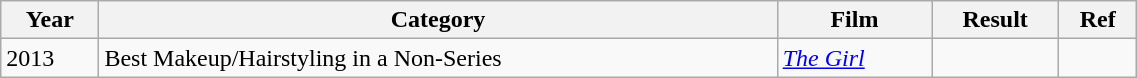<table width="60%" class="wikitable">
<tr>
<th>Year</th>
<th>Category</th>
<th>Film</th>
<th>Result</th>
<th>Ref</th>
</tr>
<tr>
<td>2013</td>
<td>Best Makeup/Hairstyling in a Non-Series</td>
<td><em><a href='#'>The Girl</a></em></td>
<td></td>
<td></td>
</tr>
</table>
